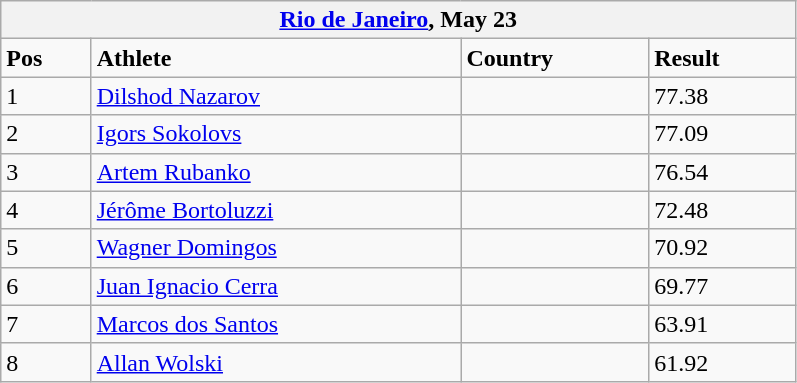<table class="wikitable collapsible collapsed" width="42%">
<tr>
<th colspan="4"> <a href='#'>Rio de Janeiro</a>, May 23</th>
</tr>
<tr>
<td><strong>Pos</strong></td>
<td><strong>Athlete</strong></td>
<td><strong>Country</strong></td>
<td><strong>Result</strong></td>
</tr>
<tr>
<td>1</td>
<td><a href='#'>Dilshod Nazarov</a></td>
<td></td>
<td>77.38</td>
</tr>
<tr>
<td>2</td>
<td><a href='#'>Igors Sokolovs</a></td>
<td></td>
<td>77.09</td>
</tr>
<tr>
<td>3</td>
<td><a href='#'>Artem Rubanko</a></td>
<td></td>
<td>76.54</td>
</tr>
<tr>
<td>4</td>
<td><a href='#'>Jérôme Bortoluzzi</a></td>
<td></td>
<td>72.48</td>
</tr>
<tr>
<td>5</td>
<td><a href='#'>Wagner Domingos</a></td>
<td></td>
<td>70.92</td>
</tr>
<tr>
<td>6</td>
<td><a href='#'>Juan Ignacio Cerra</a></td>
<td></td>
<td>69.77</td>
</tr>
<tr>
<td>7</td>
<td><a href='#'>Marcos dos Santos</a></td>
<td></td>
<td>63.91</td>
</tr>
<tr>
<td>8</td>
<td><a href='#'>Allan Wolski</a></td>
<td></td>
<td>61.92</td>
</tr>
</table>
